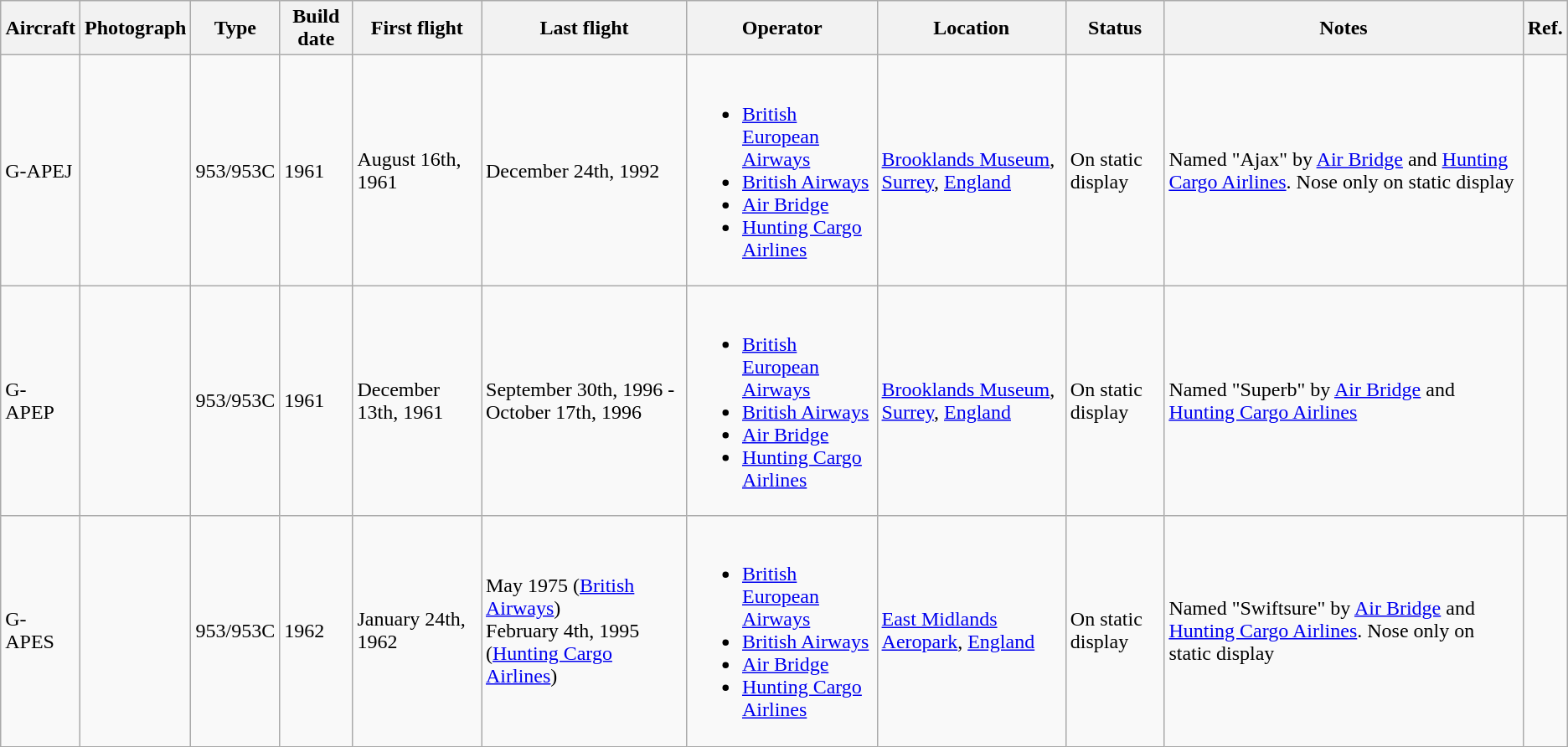<table class="wikitable">
<tr>
<th>Aircraft</th>
<th>Photograph</th>
<th>Type</th>
<th>Build date</th>
<th>First flight</th>
<th>Last flight</th>
<th>Operator</th>
<th>Location</th>
<th>Status</th>
<th>Notes</th>
<th>Ref.</th>
</tr>
<tr>
<td>G-APEJ</td>
<td></td>
<td>953/953C</td>
<td>1961</td>
<td>August 16th, 1961</td>
<td>December 24th, 1992</td>
<td><br><ul><li><a href='#'>British European Airways</a></li><li><a href='#'>British Airways</a></li><li><a href='#'>Air Bridge</a></li><li><a href='#'>Hunting Cargo Airlines</a></li></ul></td>
<td><a href='#'>Brooklands Museum</a>, <a href='#'>Surrey</a>, <a href='#'>England</a></td>
<td>On static display</td>
<td>Named "Ajax" by <a href='#'>Air Bridge</a> and <a href='#'>Hunting Cargo Airlines</a>. Nose only on static display</td>
<td></td>
</tr>
<tr>
<td>G-APEP</td>
<td></td>
<td>953/953C</td>
<td>1961</td>
<td>December 13th, 1961</td>
<td>September 30th, 1996 - October 17th, 1996</td>
<td><br><ul><li><a href='#'>British European Airways</a></li><li><a href='#'>British Airways</a></li><li><a href='#'>Air Bridge</a></li><li><a href='#'>Hunting Cargo Airlines</a></li></ul></td>
<td><a href='#'>Brooklands Museum</a>, <a href='#'>Surrey</a>, <a href='#'>England</a></td>
<td>On static display</td>
<td>Named "Superb" by <a href='#'>Air Bridge</a> and <a href='#'>Hunting Cargo Airlines</a></td>
<td></td>
</tr>
<tr>
<td>G-APES</td>
<td></td>
<td>953/953C</td>
<td>1962</td>
<td>January 24th, 1962</td>
<td>May 1975 (<a href='#'>British Airways</a>)<br>February 4th, 1995 (<a href='#'>Hunting Cargo Airlines</a>)</td>
<td><br><ul><li><a href='#'>British European Airways</a></li><li><a href='#'>British Airways</a></li><li><a href='#'>Air Bridge</a></li><li><a href='#'>Hunting Cargo Airlines</a></li></ul></td>
<td><a href='#'>East Midlands Aeropark</a>, <a href='#'>England</a></td>
<td>On static display</td>
<td>Named "Swiftsure" by <a href='#'>Air Bridge</a> and <a href='#'>Hunting Cargo Airlines</a>. Nose only on static display</td>
<td></td>
</tr>
</table>
